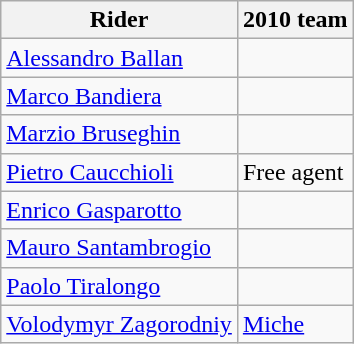<table class="wikitable">
<tr>
<th>Rider</th>
<th>2010 team</th>
</tr>
<tr>
<td><a href='#'>Alessandro Ballan</a></td>
<td></td>
</tr>
<tr>
<td><a href='#'>Marco Bandiera</a></td>
<td></td>
</tr>
<tr>
<td><a href='#'>Marzio Bruseghin</a></td>
<td></td>
</tr>
<tr>
<td><a href='#'>Pietro Caucchioli</a></td>
<td>Free agent</td>
</tr>
<tr>
<td><a href='#'>Enrico Gasparotto</a></td>
<td></td>
</tr>
<tr>
<td><a href='#'>Mauro Santambrogio</a></td>
<td></td>
</tr>
<tr>
<td><a href='#'>Paolo Tiralongo</a></td>
<td></td>
</tr>
<tr>
<td><a href='#'>Volodymyr Zagorodniy</a></td>
<td><a href='#'>Miche</a></td>
</tr>
</table>
